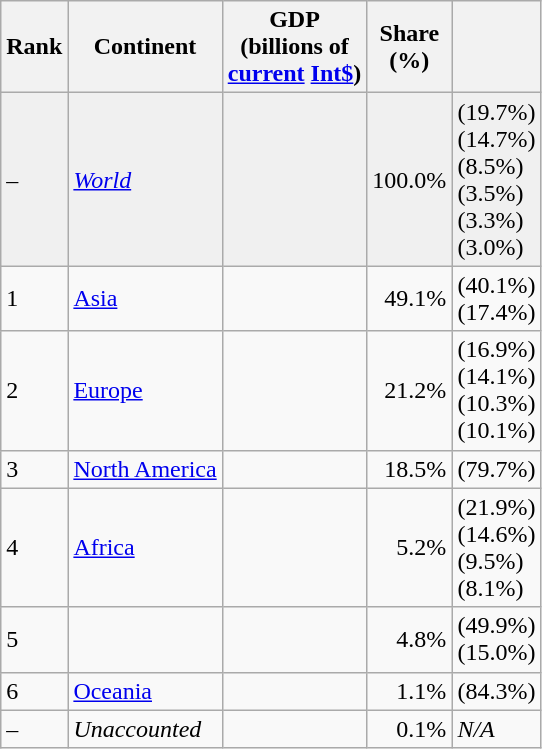<table class="wikitable sortable">
<tr>
<th style="width:2em;">Rank</th>
<th>Continent</th>
<th>GDP<br>(billions of<br><a href='#'>current</a> <a href='#'>Int$</a>)</th>
<th>Share<br>(%)</th>
<th></th>
</tr>
<tr style="font--3weight:bold;background:#f0f0f0">
<td>–</td>
<td><em><a href='#'>World</a></em></td>
<td align=right></td>
<td align=right>100.0%</td>
<td> (19.7%)<br> (14.7%)<br> (8.5%)<br> (3.5%)<br> (3.3%)<br> (3.0%)</td>
</tr>
<tr>
<td>1</td>
<td><a href='#'>Asia</a></td>
<td align=right></td>
<td align=right>49.1%</td>
<td> (40.1%)<br> (17.4%)</td>
</tr>
<tr>
<td>2</td>
<td><a href='#'>Europe</a></td>
<td align=right></td>
<td align=right>21.2%</td>
<td> (16.9%)<br> (14.1%)<br> (10.3%)<br> (10.1%)</td>
</tr>
<tr>
<td>3</td>
<td><a href='#'>North America</a></td>
<td align=right></td>
<td align=right>18.5%</td>
<td> (79.7%)</td>
</tr>
<tr>
<td>4</td>
<td><a href='#'>Africa</a></td>
<td align=right></td>
<td align=right>5.2%</td>
<td> (21.9%)<br> (14.6%)<br> (9.5%)<br> (8.1%)</td>
</tr>
<tr>
<td>5</td>
<td></td>
<td align=right></td>
<td align="right">4.8%</td>
<td> (49.9%)<br> (15.0%)</td>
</tr>
<tr>
<td>6</td>
<td><a href='#'>Oceania</a></td>
<td align=right></td>
<td align=right>1.1%</td>
<td> (84.3%)</td>
</tr>
<tr>
<td>–</td>
<td><em>Unaccounted</em></td>
<td align=right></td>
<td align=right>0.1%</td>
<td><em>N/A</em></td>
</tr>
</table>
